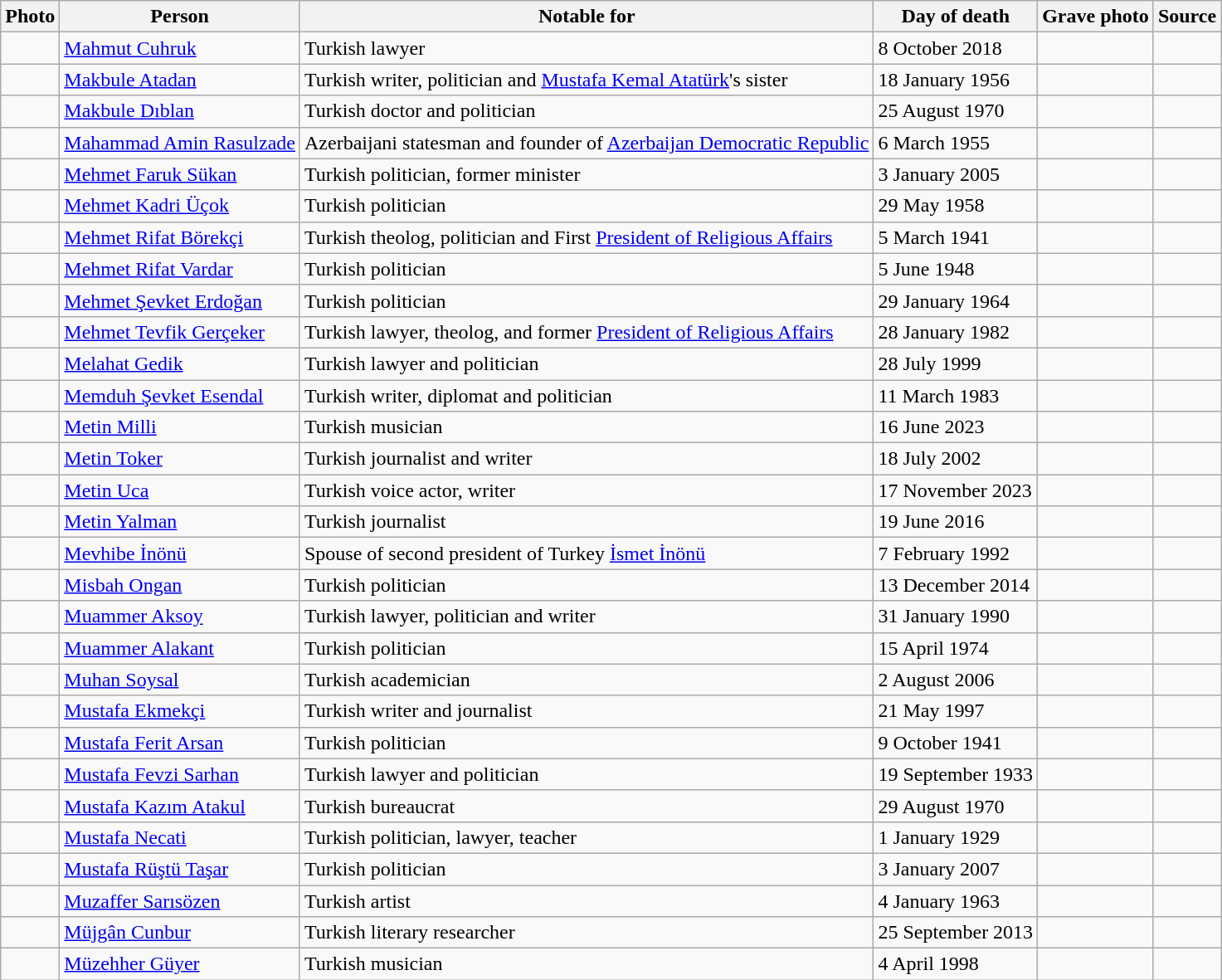<table class="wikitable sortable">
<tr>
<th scope=col>Photo</th>
<th scope=col>Person</th>
<th scope=col>Notable for</th>
<th scope=col>Day of death</th>
<th scope=col>Grave photo</th>
<th scope=col>Source</th>
</tr>
<tr>
<td></td>
<td><a href='#'>Mahmut Cuhruk</a></td>
<td>Turkish lawyer</td>
<td>8 October 2018</td>
<td></td>
<td></td>
</tr>
<tr>
<td></td>
<td><a href='#'>Makbule Atadan</a></td>
<td>Turkish writer, politician and <a href='#'>Mustafa Kemal Atatürk</a>'s sister</td>
<td>18 January 1956</td>
<td></td>
<td></td>
</tr>
<tr>
<td></td>
<td><a href='#'>Makbule Dıblan</a></td>
<td>Turkish doctor and politician</td>
<td>25 August 1970</td>
<td></td>
<td></td>
</tr>
<tr>
<td></td>
<td><a href='#'>Mahammad Amin Rasulzade</a></td>
<td>Azerbaijani statesman and founder of <a href='#'>Azerbaijan Democratic Republic</a></td>
<td>6 March 1955</td>
<td></td>
<td></td>
</tr>
<tr>
<td></td>
<td><a href='#'>Mehmet Faruk Sükan</a></td>
<td>Turkish politician, former minister</td>
<td>3 January 2005</td>
<td></td>
<td></td>
</tr>
<tr>
<td></td>
<td><a href='#'>Mehmet Kadri Üçok</a></td>
<td>Turkish politician</td>
<td>29 May 1958</td>
<td></td>
<td></td>
</tr>
<tr>
<td></td>
<td><a href='#'>Mehmet Rifat Börekçi</a></td>
<td>Turkish theolog, politician and First <a href='#'>President of Religious Affairs</a></td>
<td>5 March 1941</td>
<td></td>
<td></td>
</tr>
<tr>
<td></td>
<td><a href='#'>Mehmet Rifat Vardar</a></td>
<td>Turkish politician</td>
<td>5 June 1948</td>
<td></td>
<td></td>
</tr>
<tr>
<td></td>
<td><a href='#'>Mehmet Şevket Erdoğan</a></td>
<td>Turkish politician</td>
<td>29 January 1964</td>
<td></td>
<td></td>
</tr>
<tr>
<td></td>
<td><a href='#'>Mehmet Tevfik Gerçeker</a></td>
<td>Turkish lawyer, theolog, and former <a href='#'>President of Religious Affairs</a></td>
<td>28 January 1982</td>
<td></td>
<td></td>
</tr>
<tr>
<td></td>
<td><a href='#'>Melahat Gedik</a></td>
<td>Turkish lawyer and politician</td>
<td>28 July 1999</td>
<td></td>
<td></td>
</tr>
<tr>
<td></td>
<td><a href='#'>Memduh Şevket Esendal</a></td>
<td>Turkish writer, diplomat and politician</td>
<td>11 March 1983</td>
<td></td>
<td></td>
</tr>
<tr>
<td></td>
<td><a href='#'>Metin Milli</a></td>
<td>Turkish musician</td>
<td>16 June 2023</td>
<td></td>
<td></td>
</tr>
<tr>
<td></td>
<td><a href='#'>Metin Toker</a></td>
<td>Turkish journalist and writer</td>
<td>18 July 2002</td>
<td></td>
<td></td>
</tr>
<tr>
<td></td>
<td><a href='#'>Metin Uca</a></td>
<td>Turkish voice actor, writer</td>
<td>17 November 2023</td>
<td></td>
<td></td>
</tr>
<tr>
<td></td>
<td><a href='#'>Metin Yalman</a></td>
<td>Turkish journalist</td>
<td>19 June 2016</td>
<td></td>
<td></td>
</tr>
<tr>
<td></td>
<td><a href='#'>Mevhibe İnönü</a></td>
<td>Spouse of second president of Turkey <a href='#'>İsmet İnönü</a></td>
<td>7 February 1992</td>
<td></td>
<td></td>
</tr>
<tr>
<td></td>
<td><a href='#'>Misbah Ongan</a></td>
<td>Turkish politician</td>
<td>13 December 2014</td>
<td></td>
<td></td>
</tr>
<tr>
<td></td>
<td><a href='#'>Muammer Aksoy</a></td>
<td>Turkish lawyer, politician and writer</td>
<td>31 January 1990</td>
<td></td>
<td></td>
</tr>
<tr>
<td></td>
<td><a href='#'>Muammer Alakant</a></td>
<td>Turkish politician</td>
<td>15 April 1974</td>
<td></td>
<td></td>
</tr>
<tr>
<td></td>
<td><a href='#'>Muhan Soysal</a></td>
<td>Turkish academician</td>
<td>2 August 2006</td>
<td></td>
<td></td>
</tr>
<tr>
<td></td>
<td><a href='#'>Mustafa Ekmekçi</a></td>
<td>Turkish writer and journalist</td>
<td>21 May 1997</td>
<td></td>
<td></td>
</tr>
<tr>
<td></td>
<td><a href='#'>Mustafa Ferit Arsan</a></td>
<td>Turkish politician</td>
<td>9 October 1941</td>
<td></td>
<td></td>
</tr>
<tr>
<td></td>
<td><a href='#'>Mustafa Fevzi Sarhan</a></td>
<td>Turkish lawyer and politician</td>
<td>19 September 1933</td>
<td></td>
<td></td>
</tr>
<tr>
<td></td>
<td><a href='#'>Mustafa Kazım Atakul</a></td>
<td>Turkish bureaucrat</td>
<td>29 August 1970</td>
<td></td>
<td></td>
</tr>
<tr>
<td></td>
<td><a href='#'>Mustafa Necati</a></td>
<td>Turkish politician, lawyer, teacher</td>
<td>1 January 1929</td>
<td></td>
<td></td>
</tr>
<tr>
<td></td>
<td><a href='#'>Mustafa Rüştü Taşar</a></td>
<td>Turkish politician</td>
<td>3 January 2007</td>
<td></td>
<td></td>
</tr>
<tr>
<td></td>
<td><a href='#'>Muzaffer Sarısözen</a></td>
<td>Turkish artist</td>
<td>4 January 1963</td>
<td></td>
<td></td>
</tr>
<tr>
<td></td>
<td><a href='#'>Müjgân Cunbur</a></td>
<td>Turkish literary researcher</td>
<td>25 September 2013</td>
<td></td>
<td></td>
</tr>
<tr>
<td></td>
<td><a href='#'>Müzehher Güyer</a></td>
<td>Turkish musician</td>
<td>4 April 1998</td>
<td></td>
<td></td>
</tr>
</table>
